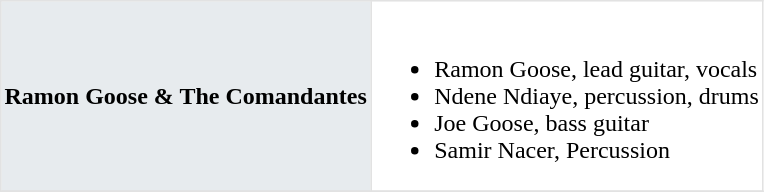<table class="toccolours"  border=1 cellpadding=2 cellspacing=0 style="float: width: 265px; margin: 0 0 1em 1em; border-collapse: collapse; border: 1px solid #E2E2E2;">
<tr>
<th bgcolor="#E7EBEE">Ramon Goose & The Comandantes</th>
<td><br><ul><li>Ramon Goose, lead guitar, vocals</li><li>Ndene Ndiaye, percussion, drums</li><li>Joe Goose, bass guitar</li><li>Samir Nacer, Percussion</li></ul></td>
</tr>
<tr>
</tr>
</table>
